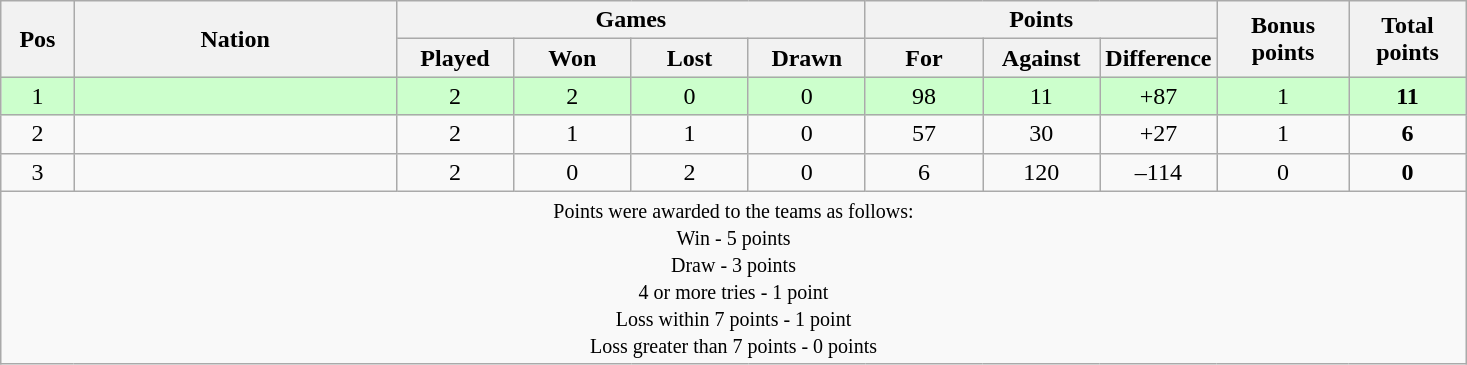<table class="wikitable" style="text-align:center">
<tr>
<th rowspan="2" style="width:5%;">Pos</th>
<th rowspan="2" style="width:22%;">Nation</th>
<th colspan="4" style="width:32%;">Games</th>
<th colspan="3" style="width:32%;">Points</th>
<th rowspan="2" style="width:9%;">Bonus<br>points</th>
<th rowspan="2" style="width:9%;">Total<br>points</th>
</tr>
<tr>
<th style="width:8%;">Played</th>
<th style="width:8%;">Won</th>
<th style="width:8%;">Lost</th>
<th style="width:8%;">Drawn</th>
<th style="width:8%;">For</th>
<th style="width:8%;">Against</th>
<th style="width:8%;">Difference</th>
</tr>
<tr bgcolor="#ccffcc">
<td>1</td>
<td align="left"></td>
<td>2</td>
<td>2</td>
<td>0</td>
<td>0</td>
<td>98</td>
<td>11</td>
<td>+87</td>
<td>1</td>
<td><strong>11</strong></td>
</tr>
<tr>
<td>2</td>
<td align="left"></td>
<td>2</td>
<td>1</td>
<td>1</td>
<td>0</td>
<td>57</td>
<td>30</td>
<td>+27</td>
<td>1</td>
<td><strong>6</strong></td>
</tr>
<tr>
<td>3</td>
<td align="left"></td>
<td>2</td>
<td>0</td>
<td>2</td>
<td>0</td>
<td>6</td>
<td>120</td>
<td>–114</td>
<td>0</td>
<td><strong>0</strong></td>
</tr>
<tr>
<td colspan="100%" style="text-align:center;"><small>Points were awarded to the teams as follows:<br>Win - 5 points<br>Draw - 3 points<br> 4 or more tries - 1 point<br> Loss within 7 points - 1 point<br>Loss greater than 7 points - 0 points</small></td>
</tr>
</table>
